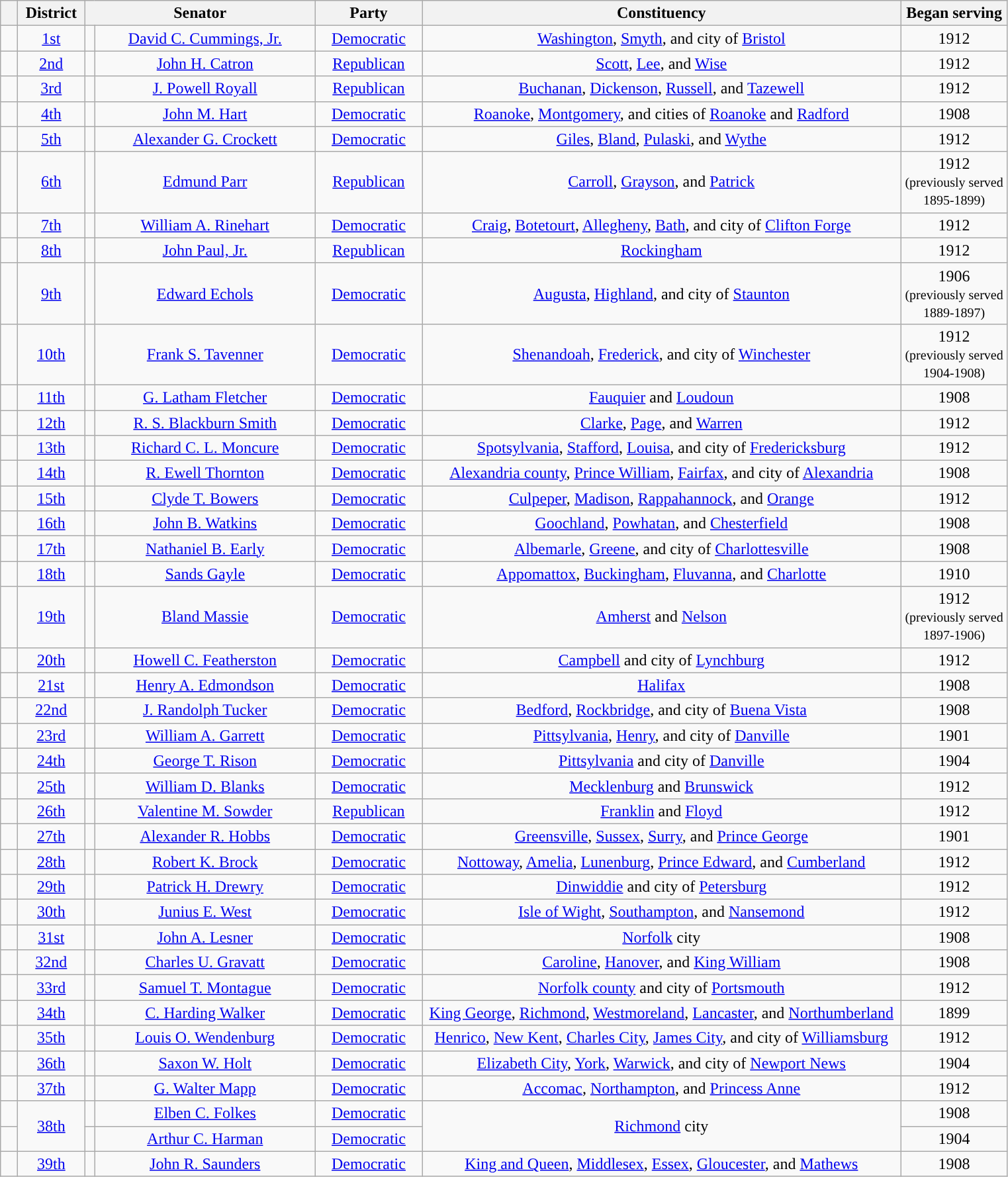<table class="wikitable" style="text-align:center">
<tr>
<th width="10px"></th>
<th width="60px">District</th>
<th colspan=2 width="225px">Senator</th>
<th width="100px">Party</th>
<th width="475px">Constituency</th>
<th width="100px">Began serving</th>
</tr>
<tr>
<td style="background-color:"></td>
<td><a href='#'>1st</a></td>
<td></td>
<td><a href='#'>David C. Cummings, Jr.</a></td>
<td><a href='#'>Democratic</a></td>
<td><a href='#'>Washington</a>, <a href='#'>Smyth</a>, and city of <a href='#'>Bristol</a></td>
<td>1912</td>
</tr>
<tr>
<td style="background-color:"></td>
<td><a href='#'>2nd</a></td>
<td></td>
<td><a href='#'>John H. Catron</a></td>
<td><a href='#'>Republican</a></td>
<td><a href='#'>Scott</a>, <a href='#'>Lee</a>, and <a href='#'>Wise</a></td>
<td>1912</td>
</tr>
<tr>
<td style="background-color:"></td>
<td><a href='#'>3rd</a></td>
<td></td>
<td><a href='#'>J. Powell Royall</a></td>
<td><a href='#'>Republican</a></td>
<td><a href='#'>Buchanan</a>, <a href='#'>Dickenson</a>, <a href='#'>Russell</a>, and <a href='#'>Tazewell</a></td>
<td>1912</td>
</tr>
<tr>
<td style="background-color:"></td>
<td><a href='#'>4th</a></td>
<td></td>
<td><a href='#'>John M. Hart</a></td>
<td><a href='#'>Democratic</a></td>
<td><a href='#'>Roanoke</a>, <a href='#'>Montgomery</a>, and cities of <a href='#'>Roanoke</a> and <a href='#'>Radford</a></td>
<td>1908</td>
</tr>
<tr>
<td style="background-color:"></td>
<td><a href='#'>5th</a></td>
<td></td>
<td><a href='#'>Alexander G. Crockett</a></td>
<td><a href='#'>Democratic</a></td>
<td><a href='#'>Giles</a>, <a href='#'>Bland</a>, <a href='#'>Pulaski</a>, and <a href='#'>Wythe</a></td>
<td>1912</td>
</tr>
<tr>
<td style="background-color:"></td>
<td><a href='#'>6th</a></td>
<td></td>
<td><a href='#'>Edmund Parr</a></td>
<td><a href='#'>Republican</a></td>
<td><a href='#'>Carroll</a>, <a href='#'>Grayson</a>, and <a href='#'>Patrick</a></td>
<td>1912<br><small>(previously served 1895-1899)</small></td>
</tr>
<tr>
<td style="background-color:"></td>
<td><a href='#'>7th</a></td>
<td></td>
<td><a href='#'>William A. Rinehart</a></td>
<td><a href='#'>Democratic</a></td>
<td><a href='#'>Craig</a>, <a href='#'>Botetourt</a>, <a href='#'>Allegheny</a>, <a href='#'>Bath</a>, and city of <a href='#'>Clifton Forge</a></td>
<td>1912</td>
</tr>
<tr>
<td style="background-color:"></td>
<td><a href='#'>8th</a></td>
<td></td>
<td><a href='#'>John Paul, Jr.</a></td>
<td><a href='#'>Republican</a></td>
<td><a href='#'>Rockingham</a></td>
<td>1912</td>
</tr>
<tr>
<td style="background-color:"></td>
<td><a href='#'>9th</a></td>
<td></td>
<td><a href='#'>Edward Echols</a></td>
<td><a href='#'>Democratic</a></td>
<td><a href='#'>Augusta</a>, <a href='#'>Highland</a>, and city of <a href='#'>Staunton</a></td>
<td>1906<br><small>(previously served 1889-1897)</small></td>
</tr>
<tr>
<td style="background-color:"></td>
<td><a href='#'>10th</a></td>
<td></td>
<td><a href='#'>Frank S. Tavenner</a></td>
<td><a href='#'>Democratic</a></td>
<td><a href='#'>Shenandoah</a>, <a href='#'>Frederick</a>, and city of <a href='#'>Winchester</a></td>
<td>1912<br><small>(previously served 1904-1908)</small></td>
</tr>
<tr>
<td style="background-color:"></td>
<td><a href='#'>11th</a></td>
<td></td>
<td><a href='#'>G. Latham Fletcher</a></td>
<td><a href='#'>Democratic</a></td>
<td><a href='#'>Fauquier</a> and <a href='#'>Loudoun</a></td>
<td>1908</td>
</tr>
<tr>
<td style="background-color:"></td>
<td><a href='#'>12th</a></td>
<td></td>
<td><a href='#'>R. S. Blackburn Smith</a></td>
<td><a href='#'>Democratic</a></td>
<td><a href='#'>Clarke</a>, <a href='#'>Page</a>, and <a href='#'>Warren</a></td>
<td>1912</td>
</tr>
<tr>
<td style="background-color:"></td>
<td><a href='#'>13th</a></td>
<td></td>
<td><a href='#'>Richard C. L. Moncure</a></td>
<td><a href='#'>Democratic</a></td>
<td><a href='#'>Spotsylvania</a>, <a href='#'>Stafford</a>, <a href='#'>Louisa</a>, and city of <a href='#'>Fredericksburg</a></td>
<td>1912</td>
</tr>
<tr>
<td style="background-color:"></td>
<td><a href='#'>14th</a></td>
<td></td>
<td><a href='#'>R. Ewell Thornton</a></td>
<td><a href='#'>Democratic</a></td>
<td><a href='#'>Alexandria county</a>, <a href='#'>Prince William</a>, <a href='#'>Fairfax</a>, and city of <a href='#'>Alexandria</a></td>
<td>1908</td>
</tr>
<tr>
<td style="background-color:"></td>
<td><a href='#'>15th</a></td>
<td></td>
<td><a href='#'>Clyde T. Bowers</a></td>
<td><a href='#'>Democratic</a></td>
<td><a href='#'>Culpeper</a>, <a href='#'>Madison</a>, <a href='#'>Rappahannock</a>, and <a href='#'>Orange</a></td>
<td>1912</td>
</tr>
<tr>
<td style="background-color:"></td>
<td><a href='#'>16th</a></td>
<td></td>
<td><a href='#'>John B. Watkins</a></td>
<td><a href='#'>Democratic</a></td>
<td><a href='#'>Goochland</a>, <a href='#'>Powhatan</a>, and <a href='#'>Chesterfield</a></td>
<td>1908</td>
</tr>
<tr>
<td style="background-color:"></td>
<td><a href='#'>17th</a></td>
<td></td>
<td><a href='#'>Nathaniel B. Early</a></td>
<td><a href='#'>Democratic</a></td>
<td><a href='#'>Albemarle</a>, <a href='#'>Greene</a>, and city of <a href='#'>Charlottesville</a></td>
<td>1908</td>
</tr>
<tr>
<td style="background-color:"></td>
<td><a href='#'>18th</a></td>
<td></td>
<td><a href='#'>Sands Gayle</a></td>
<td><a href='#'>Democratic</a></td>
<td><a href='#'>Appomattox</a>, <a href='#'>Buckingham</a>, <a href='#'>Fluvanna</a>, and <a href='#'>Charlotte</a></td>
<td>1910</td>
</tr>
<tr>
<td style="background-color:"></td>
<td><a href='#'>19th</a></td>
<td></td>
<td><a href='#'>Bland Massie</a></td>
<td><a href='#'>Democratic</a></td>
<td><a href='#'>Amherst</a> and <a href='#'>Nelson</a></td>
<td>1912<br><small>(previously served 1897-1906)</small></td>
</tr>
<tr>
<td style="background-color:"></td>
<td><a href='#'>20th</a></td>
<td></td>
<td><a href='#'>Howell C. Featherston</a></td>
<td><a href='#'>Democratic</a></td>
<td><a href='#'>Campbell</a> and city of <a href='#'>Lynchburg</a></td>
<td>1912</td>
</tr>
<tr>
<td style="background-color:"></td>
<td><a href='#'>21st</a></td>
<td></td>
<td><a href='#'>Henry A. Edmondson</a></td>
<td><a href='#'>Democratic</a></td>
<td><a href='#'>Halifax</a></td>
<td>1908</td>
</tr>
<tr>
<td style="background-color:"></td>
<td><a href='#'>22nd</a></td>
<td></td>
<td><a href='#'>J. Randolph Tucker</a></td>
<td><a href='#'>Democratic</a></td>
<td><a href='#'>Bedford</a>, <a href='#'>Rockbridge</a>, and city of <a href='#'>Buena Vista</a></td>
<td>1908</td>
</tr>
<tr>
<td style="background-color:"></td>
<td><a href='#'>23rd</a></td>
<td></td>
<td><a href='#'>William A. Garrett</a></td>
<td><a href='#'>Democratic</a></td>
<td><a href='#'>Pittsylvania</a>, <a href='#'>Henry</a>, and city of <a href='#'>Danville</a></td>
<td>1901</td>
</tr>
<tr>
<td style="background-color:"></td>
<td><a href='#'>24th</a></td>
<td></td>
<td><a href='#'>George T. Rison</a></td>
<td><a href='#'>Democratic</a></td>
<td><a href='#'>Pittsylvania</a> and city of <a href='#'>Danville</a></td>
<td>1904</td>
</tr>
<tr>
<td style="background-color:"></td>
<td><a href='#'>25th</a></td>
<td></td>
<td><a href='#'>William D. Blanks</a></td>
<td><a href='#'>Democratic</a></td>
<td><a href='#'>Mecklenburg</a> and <a href='#'>Brunswick</a></td>
<td>1912</td>
</tr>
<tr>
<td style="background-color:"></td>
<td><a href='#'>26th</a></td>
<td></td>
<td><a href='#'>Valentine M. Sowder</a></td>
<td><a href='#'>Republican</a></td>
<td><a href='#'>Franklin</a> and <a href='#'>Floyd</a></td>
<td>1912</td>
</tr>
<tr>
<td style="background-color:"></td>
<td><a href='#'>27th</a></td>
<td></td>
<td><a href='#'>Alexander R. Hobbs</a></td>
<td><a href='#'>Democratic</a></td>
<td><a href='#'>Greensville</a>, <a href='#'>Sussex</a>, <a href='#'>Surry</a>, and <a href='#'>Prince George</a></td>
<td>1901</td>
</tr>
<tr>
<td style="background-color:"></td>
<td><a href='#'>28th</a></td>
<td></td>
<td><a href='#'>Robert K. Brock</a></td>
<td><a href='#'>Democratic</a></td>
<td><a href='#'>Nottoway</a>, <a href='#'>Amelia</a>, <a href='#'>Lunenburg</a>, <a href='#'>Prince Edward</a>, and <a href='#'>Cumberland</a></td>
<td>1912</td>
</tr>
<tr>
<td style="background-color:"></td>
<td><a href='#'>29th</a></td>
<td></td>
<td><a href='#'>Patrick H. Drewry</a></td>
<td><a href='#'>Democratic</a></td>
<td><a href='#'>Dinwiddie</a> and city of <a href='#'>Petersburg</a></td>
<td>1912</td>
</tr>
<tr>
<td style="background-color:"></td>
<td><a href='#'>30th</a></td>
<td></td>
<td><a href='#'>Junius E. West</a></td>
<td><a href='#'>Democratic</a></td>
<td><a href='#'>Isle of Wight</a>, <a href='#'>Southampton</a>, and <a href='#'>Nansemond</a></td>
<td>1912</td>
</tr>
<tr>
<td style="background-color:"></td>
<td><a href='#'>31st</a></td>
<td></td>
<td><a href='#'>John A. Lesner</a></td>
<td><a href='#'>Democratic</a></td>
<td><a href='#'>Norfolk</a> city</td>
<td>1908</td>
</tr>
<tr>
<td style="background-color:"></td>
<td><a href='#'>32nd</a></td>
<td></td>
<td><a href='#'>Charles U. Gravatt</a></td>
<td><a href='#'>Democratic</a></td>
<td><a href='#'>Caroline</a>, <a href='#'>Hanover</a>, and <a href='#'>King William</a></td>
<td>1908</td>
</tr>
<tr>
<td style="background-color:"></td>
<td><a href='#'>33rd</a></td>
<td></td>
<td><a href='#'>Samuel T. Montague</a></td>
<td><a href='#'>Democratic</a></td>
<td><a href='#'>Norfolk county</a> and city of <a href='#'>Portsmouth</a></td>
<td>1912</td>
</tr>
<tr>
<td style="background-color:"></td>
<td><a href='#'>34th</a></td>
<td></td>
<td><a href='#'>C. Harding Walker</a></td>
<td><a href='#'>Democratic</a></td>
<td><a href='#'>King George</a>, <a href='#'>Richmond</a>, <a href='#'>Westmoreland</a>, <a href='#'>Lancaster</a>, and <a href='#'>Northumberland</a></td>
<td>1899</td>
</tr>
<tr>
<td style="background-color:"></td>
<td><a href='#'>35th</a></td>
<td></td>
<td><a href='#'>Louis O. Wendenburg</a></td>
<td><a href='#'>Democratic</a></td>
<td><a href='#'>Henrico</a>, <a href='#'>New Kent</a>, <a href='#'>Charles City</a>, <a href='#'>James City</a>, and city of <a href='#'>Williamsburg</a></td>
<td>1912</td>
</tr>
<tr>
<td style="background-color:"></td>
<td><a href='#'>36th</a></td>
<td></td>
<td><a href='#'>Saxon W. Holt</a></td>
<td><a href='#'>Democratic</a></td>
<td><a href='#'>Elizabeth City</a>, <a href='#'>York</a>, <a href='#'>Warwick</a>, and city of <a href='#'>Newport News</a></td>
<td>1904</td>
</tr>
<tr>
<td style="background-color:"></td>
<td><a href='#'>37th</a></td>
<td></td>
<td><a href='#'>G. Walter Mapp</a></td>
<td><a href='#'>Democratic</a></td>
<td><a href='#'>Accomac</a>, <a href='#'>Northampton</a>, and <a href='#'>Princess Anne</a></td>
<td>1912</td>
</tr>
<tr>
<td style="background-color:"></td>
<td rowspan="2"><a href='#'>38th</a></td>
<td></td>
<td><a href='#'>Elben C. Folkes</a></td>
<td><a href='#'>Democratic</a></td>
<td rowspan="2"><a href='#'>Richmond</a> city</td>
<td>1908</td>
</tr>
<tr>
<td style="background-color:"></td>
<td></td>
<td><a href='#'>Arthur C. Harman</a></td>
<td><a href='#'>Democratic</a></td>
<td>1904</td>
</tr>
<tr>
<td style="background-color:"></td>
<td><a href='#'>39th</a></td>
<td></td>
<td><a href='#'>John R. Saunders</a></td>
<td><a href='#'>Democratic</a></td>
<td><a href='#'>King and Queen</a>, <a href='#'>Middlesex</a>, <a href='#'>Essex</a>, <a href='#'>Gloucester</a>, and <a href='#'>Mathews</a></td>
<td>1908</td>
</tr>
</table>
